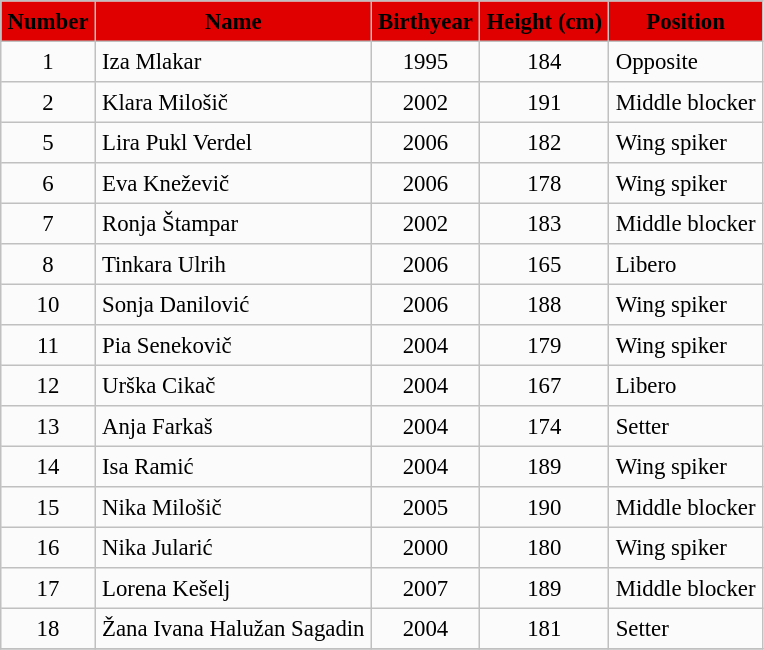<table border="1" cellpadding="4" cellspacing="0" style="font-size: 95%; background: #fbfbfb; border: 1px silver solid; border-collapse: collapse; text-align:center;">
<tr bgcolor=E00000>
<th><span>Number</span></th>
<th><span>Name</span></th>
<th><span>Birthyear</span></th>
<th><span>Height (cm)</span></th>
<th><span>Position</span></th>
</tr>
<tr>
<td>1</td>
<td align=left> Iza Mlakar</td>
<td align=center>1995</td>
<td align=center>184</td>
<td align=left>Opposite</td>
</tr>
<tr>
<td>2</td>
<td align=left> Klara Milošič</td>
<td align=center>2002</td>
<td align=center>191</td>
<td align=left>Middle blocker</td>
</tr>
<tr>
<td>5</td>
<td align=left> Lira Pukl Verdel</td>
<td align=center>2006</td>
<td align=center>182</td>
<td align=left>Wing spiker</td>
</tr>
<tr>
<td>6</td>
<td align=left> Eva Kneževič</td>
<td align=center>2006</td>
<td align=center>178</td>
<td align=left>Wing spiker</td>
</tr>
<tr>
<td>7</td>
<td align=left> Ronja Štampar</td>
<td align=center>2002</td>
<td align=center>183</td>
<td align=left>Middle blocker</td>
</tr>
<tr>
<td>8</td>
<td align=left> Tinkara Ulrih</td>
<td align=center>2006</td>
<td align=center>165</td>
<td align=left>Libero</td>
</tr>
<tr>
<td>10</td>
<td align=left> Sonja Danilović</td>
<td align=center>2006</td>
<td align=center>188</td>
<td align=left>Wing spiker</td>
</tr>
<tr>
<td>11</td>
<td align=left> Pia Senekovič</td>
<td align=center>2004</td>
<td align=center>179</td>
<td align=left>Wing spiker</td>
</tr>
<tr>
<td>12</td>
<td align=left> Urška Cikač</td>
<td align=center>2004</td>
<td align=center>167</td>
<td align=left>Libero</td>
</tr>
<tr>
<td>13</td>
<td align=left> Anja Farkaš</td>
<td align=center>2004</td>
<td align=center>174</td>
<td align=left>Setter</td>
</tr>
<tr>
<td>14</td>
<td align=left> Isa Ramić</td>
<td align=center>2004</td>
<td align=center>189</td>
<td align=left>Wing spiker</td>
</tr>
<tr>
<td>15</td>
<td align=left> Nika Milošič</td>
<td align=center>2005</td>
<td align=center>190</td>
<td align=left>Middle blocker</td>
</tr>
<tr>
<td>16</td>
<td align=left> Nika Jularić</td>
<td align=center>2000</td>
<td align=center>180</td>
<td align=left>Wing spiker</td>
</tr>
<tr>
<td>17</td>
<td align=left> Lorena Kešelj</td>
<td align=center>2007</td>
<td align=center>189</td>
<td align=left>Middle blocker</td>
</tr>
<tr>
<td>18</td>
<td align=left> Žana Ivana Halužan Sagadin</td>
<td align=center>2004</td>
<td align=center>181</td>
<td align=left>Setter</td>
</tr>
<tr>
</tr>
</table>
